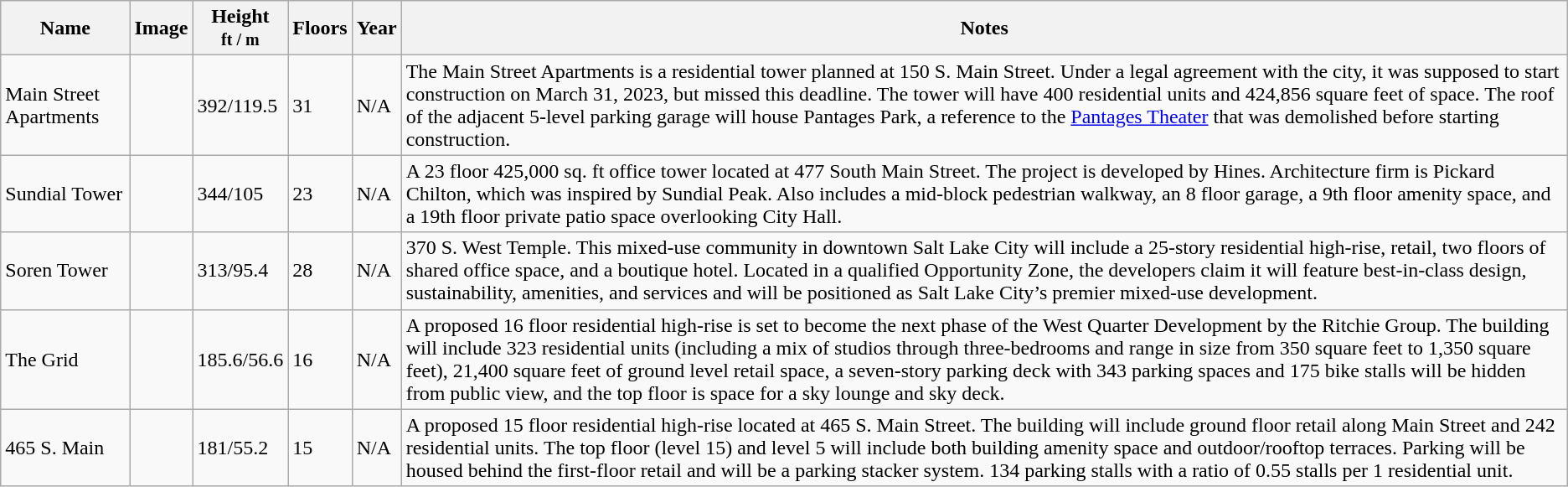<table class="wikitable sortable">
<tr>
<th>Name</th>
<th>Image</th>
<th>Height<br><small>ft / m</small></th>
<th>Floors</th>
<th>Year</th>
<th class="unsortable">Notes</th>
</tr>
<tr>
<td>Main Street Apartments</td>
<td></td>
<td>392/119.5</td>
<td>31</td>
<td>N/A</td>
<td>The Main Street Apartments is a residential tower planned at 150 S. Main Street. Under a legal agreement with the city, it was supposed to start construction on March 31, 2023, but missed this deadline. The tower will have 400 residential units and 424,856 square feet of space. The roof of the adjacent 5-level parking garage will house Pantages Park, a reference to the <a href='#'>Pantages Theater</a> that was demolished before starting construction.</td>
</tr>
<tr>
<td>Sundial Tower</td>
<td></td>
<td>344/105</td>
<td>23</td>
<td>N/A</td>
<td>A 23 floor 425,000 sq. ft office tower located at 477 South Main Street. The project is developed by Hines. Architecture firm is Pickard Chilton, which was inspired by Sundial Peak. Also includes a mid-block pedestrian walkway, an 8 floor garage, a 9th floor amenity space, and a 19th floor private patio space overlooking City Hall.</td>
</tr>
<tr>
<td>Soren Tower</td>
<td></td>
<td>313/95.4</td>
<td>28</td>
<td>N/A</td>
<td>370 S. West Temple. This mixed-use community in downtown Salt Lake City will include a 25-story residential high-rise, retail, two floors of shared office space, and a boutique hotel. Located in a qualified Opportunity Zone, the developers claim it will feature best-in-class design, sustainability, amenities, and services and will be positioned as Salt Lake City’s premier mixed-use development.</td>
</tr>
<tr>
<td>The Grid</td>
<td></td>
<td>185.6/56.6</td>
<td>16</td>
<td>N/A</td>
<td>A proposed 16 floor residential high-rise is set to become the next phase of the West Quarter Development by the Ritchie Group. The building will include 323 residential units (including a mix of studios through three-bedrooms and range in size from 350 square feet to 1,350 square feet), 21,400 square feet of ground level retail space, a seven-story parking deck with 343 parking spaces and 175 bike stalls will be hidden from public view, and the top floor is space for a sky lounge and sky deck.</td>
</tr>
<tr>
<td>465 S. Main</td>
<td></td>
<td>181/55.2</td>
<td>15</td>
<td>N/A</td>
<td>A proposed 15 floor residential high-rise located at 465 S. Main Street. The building will include ground floor retail along Main Street and 242 residential units. The top floor (level 15) and level 5 will include both building amenity space and outdoor/rooftop terraces. Parking will be housed behind the first-floor retail and will be a parking stacker system. 134 parking stalls with a ratio of 0.55 stalls per 1 residential unit.</td>
</tr>
</table>
